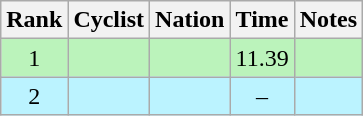<table class="wikitable sortable" style="text-align:center">
<tr>
<th>Rank</th>
<th>Cyclist</th>
<th>Nation</th>
<th>Time</th>
<th>Notes</th>
</tr>
<tr bgcolor=bbf3bb>
<td>1</td>
<td align=left></td>
<td align=left></td>
<td>11.39</td>
<td></td>
</tr>
<tr bgcolor=bbf3ff>
<td>2</td>
<td align=left></td>
<td align=left></td>
<td>–</td>
<td></td>
</tr>
</table>
